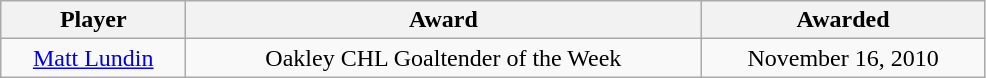<table class="wikitable" width="52%" style="text-align:center">
<tr>
<th>Player</th>
<th>Award</th>
<th>Awarded</th>
</tr>
<tr>
<td><a href='#'>Matt Lundin</a></td>
<td>Oakley CHL Goaltender of the Week</td>
<td>November 16, 2010</td>
</tr>
</table>
